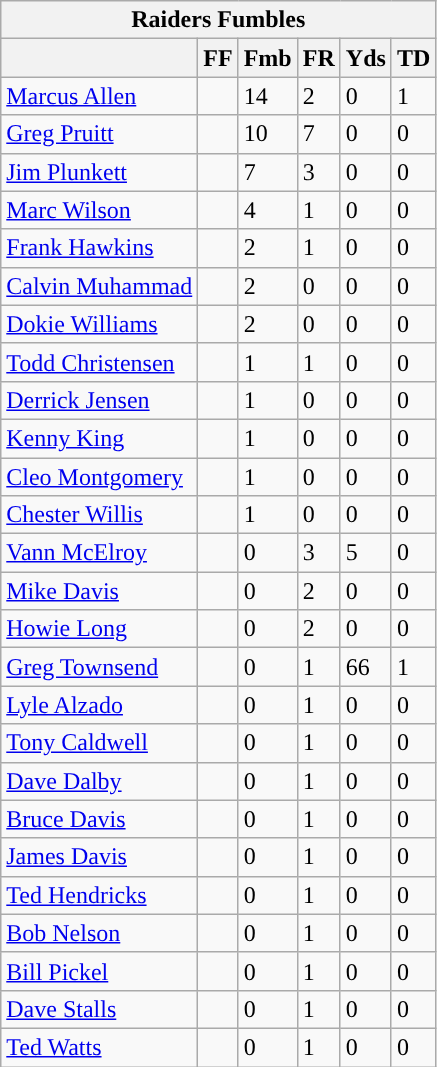<table class="wikitable">
<tr>
<th colspan="6">Raiders Fumbles</th>
</tr>
<tr>
<th></th>
<th>FF</th>
<th>Fmb</th>
<th>FR</th>
<th>Yds</th>
<th>TD</th>
</tr>
<tr>
<td><a href='#'>Marcus Allen</a></td>
<td></td>
<td>14</td>
<td>2</td>
<td>0</td>
<td>1</td>
</tr>
<tr>
<td><a href='#'>Greg Pruitt</a></td>
<td></td>
<td>10</td>
<td>7</td>
<td>0</td>
<td>0</td>
</tr>
<tr>
<td><a href='#'>Jim Plunkett</a></td>
<td></td>
<td>7</td>
<td>3</td>
<td>0</td>
<td>0</td>
</tr>
<tr>
<td><a href='#'>Marc Wilson</a></td>
<td></td>
<td>4</td>
<td>1</td>
<td>0</td>
<td>0</td>
</tr>
<tr>
<td><a href='#'>Frank Hawkins</a></td>
<td></td>
<td>2</td>
<td>1</td>
<td>0</td>
<td>0</td>
</tr>
<tr>
<td><a href='#'>Calvin Muhammad</a></td>
<td></td>
<td>2</td>
<td>0</td>
<td>0</td>
<td>0</td>
</tr>
<tr>
<td><a href='#'>Dokie Williams</a></td>
<td></td>
<td>2</td>
<td>0</td>
<td>0</td>
<td>0</td>
</tr>
<tr>
<td><a href='#'>Todd Christensen</a></td>
<td></td>
<td>1</td>
<td>1</td>
<td>0</td>
<td>0</td>
</tr>
<tr>
<td><a href='#'>Derrick Jensen</a></td>
<td></td>
<td>1</td>
<td>0</td>
<td>0</td>
<td>0</td>
</tr>
<tr>
<td><a href='#'>Kenny King</a></td>
<td></td>
<td>1</td>
<td>0</td>
<td>0</td>
<td>0</td>
</tr>
<tr>
<td><a href='#'>Cleo Montgomery</a></td>
<td></td>
<td>1</td>
<td>0</td>
<td>0</td>
<td>0</td>
</tr>
<tr>
<td><a href='#'>Chester Willis</a></td>
<td></td>
<td>1</td>
<td>0</td>
<td>0</td>
<td>0</td>
</tr>
<tr>
<td><a href='#'>Vann McElroy</a></td>
<td></td>
<td>0</td>
<td>3</td>
<td>5</td>
<td>0</td>
</tr>
<tr>
<td><a href='#'>Mike Davis</a></td>
<td></td>
<td>0</td>
<td>2</td>
<td>0</td>
<td>0</td>
</tr>
<tr>
<td><a href='#'>Howie Long</a></td>
<td></td>
<td>0</td>
<td>2</td>
<td>0</td>
<td>0</td>
</tr>
<tr>
<td><a href='#'>Greg Townsend</a></td>
<td></td>
<td>0</td>
<td>1</td>
<td>66</td>
<td>1</td>
</tr>
<tr>
<td><a href='#'>Lyle Alzado</a></td>
<td></td>
<td>0</td>
<td>1</td>
<td>0</td>
<td>0</td>
</tr>
<tr>
<td><a href='#'>Tony Caldwell</a></td>
<td></td>
<td>0</td>
<td>1</td>
<td>0</td>
<td>0</td>
</tr>
<tr>
<td><a href='#'>Dave Dalby</a></td>
<td></td>
<td>0</td>
<td>1</td>
<td>0</td>
<td>0</td>
</tr>
<tr>
<td><a href='#'>Bruce Davis</a></td>
<td></td>
<td>0</td>
<td>1</td>
<td>0</td>
<td>0</td>
</tr>
<tr>
<td><a href='#'>James Davis</a></td>
<td></td>
<td>0</td>
<td>1</td>
<td>0</td>
<td>0</td>
</tr>
<tr>
<td><a href='#'>Ted Hendricks</a></td>
<td></td>
<td>0</td>
<td>1</td>
<td>0</td>
<td>0</td>
</tr>
<tr>
<td><a href='#'>Bob Nelson</a></td>
<td></td>
<td>0</td>
<td>1</td>
<td>0</td>
<td>0</td>
</tr>
<tr>
<td><a href='#'>Bill Pickel</a></td>
<td></td>
<td>0</td>
<td>1</td>
<td>0</td>
<td>0</td>
</tr>
<tr>
<td><a href='#'>Dave Stalls</a></td>
<td></td>
<td>0</td>
<td>1</td>
<td>0</td>
<td>0</td>
</tr>
<tr>
<td><a href='#'>Ted Watts</a></td>
<td></td>
<td>0</td>
<td>1</td>
<td>0</td>
<td>0</td>
</tr>
</table>
